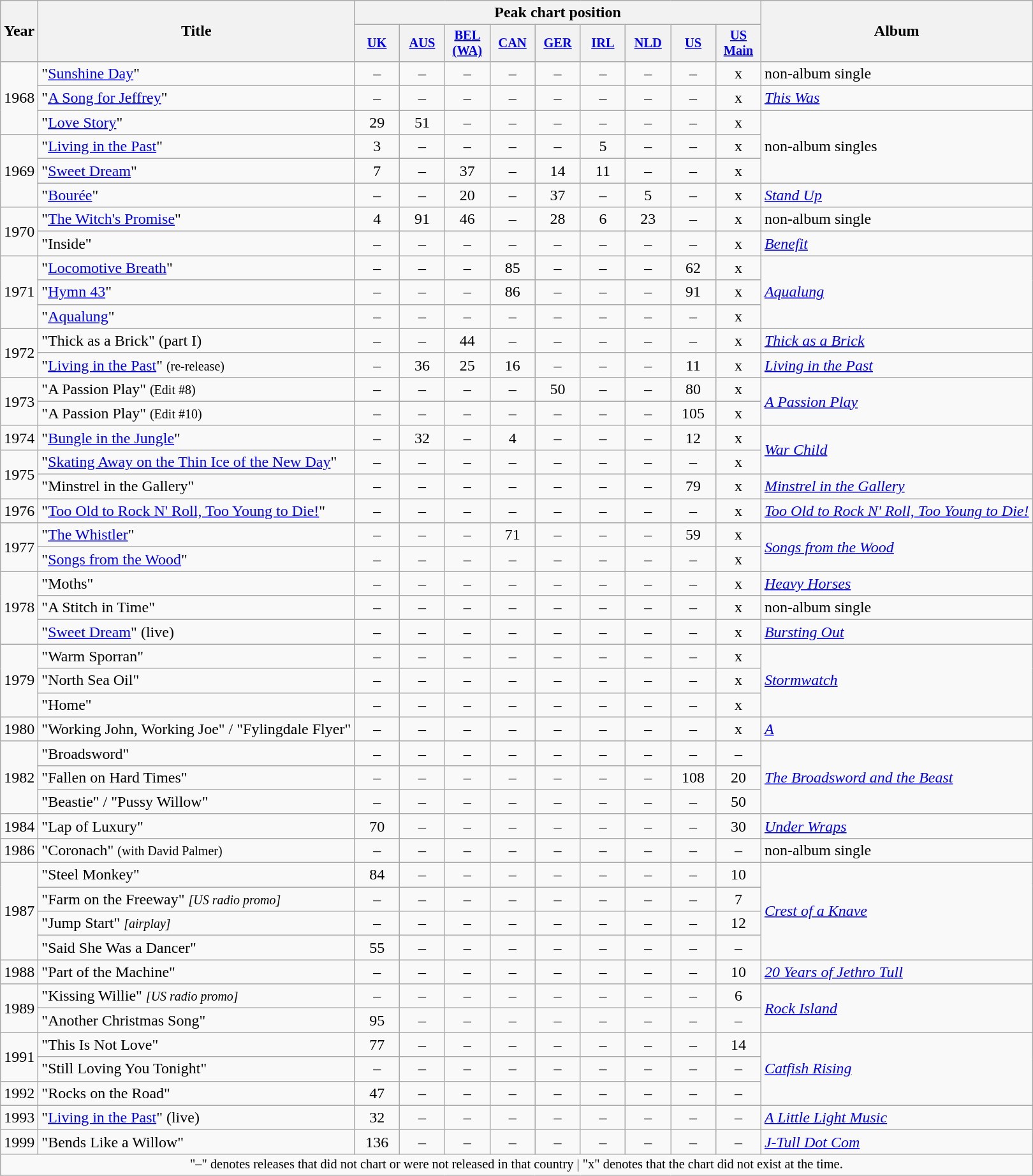<table class="wikitable">
<tr>
<th rowspan="2">Year</th>
<th rowspan="2">Title</th>
<th colspan="9">Peak chart position</th>
<th rowspan="2">Album</th>
</tr>
<tr>
<th style="width:3em;font-size:85%"><a href='#'>UK</a><br></th>
<th style="width:3em;font-size:85%"><a href='#'>AUS</a></th>
<th style="width:3em;font-size:85%"><a href='#'>BEL<br>(WA)</a><br></th>
<th style="width:3em;font-size:85%"><a href='#'>CAN</a></th>
<th style="width:3em;font-size:85%"><a href='#'>GER</a><br></th>
<th style="width:3em;font-size:85%"><a href='#'>IRL</a><br></th>
<th style="width:3em;font-size:85%"><a href='#'>NLD</a><br></th>
<th style="width:3em;font-size:85%"><a href='#'>US</a><br></th>
<th style="width:3em;font-size:85%"><a href='#'>US Main</a><br></th>
</tr>
<tr>
<td rowspan="3">1968</td>
<td>"<a href='#'>Sunshine Day</a>"</td>
<td style="text-align:center;">–</td>
<td style="text-align:center;">–</td>
<td style="text-align:center;">–</td>
<td style="text-align:center;">–</td>
<td style="text-align:center;">–</td>
<td style="text-align:center;">–</td>
<td style="text-align:center;">–</td>
<td style="text-align:center;">–</td>
<td style="text-align:center;">x</td>
<td>non-album single</td>
</tr>
<tr>
<td>"<a href='#'>A Song for Jeffrey</a>"</td>
<td style="text-align:center;">–</td>
<td style="text-align:center;">–</td>
<td style="text-align:center;">–</td>
<td style="text-align:center;">–</td>
<td style="text-align:center;">–</td>
<td style="text-align:center;">–</td>
<td style="text-align:center;">–</td>
<td style="text-align:center;">–</td>
<td style="text-align:center;">x</td>
<td><em><a href='#'>This Was</a></em></td>
</tr>
<tr>
<td>"<a href='#'>Love Story</a>"</td>
<td style="text-align:center;">29</td>
<td style="text-align:center;">51</td>
<td style="text-align:center;">–</td>
<td style="text-align:center;">–</td>
<td style="text-align:center;">–</td>
<td style="text-align:center;">–</td>
<td style="text-align:center;">–</td>
<td style="text-align:center;">–</td>
<td style="text-align:center;">x</td>
<td rowspan="3">non-album singles</td>
</tr>
<tr>
<td rowspan="3">1969</td>
<td>"<a href='#'>Living in the Past</a>"</td>
<td style="text-align:center;">3</td>
<td style="text-align:center;">–</td>
<td style="text-align:center;">–</td>
<td style="text-align:center;">–</td>
<td style="text-align:center;">–</td>
<td style="text-align:center;">5</td>
<td style="text-align:center;">–</td>
<td style="text-align:center;">–</td>
<td style="text-align:center;">x</td>
</tr>
<tr>
<td>"<a href='#'>Sweet Dream</a>"</td>
<td style="text-align:center;">7</td>
<td style="text-align:center;">–</td>
<td style="text-align:center;">37</td>
<td style="text-align:center;">–</td>
<td style="text-align:center;">14</td>
<td style="text-align:center;">11</td>
<td style="text-align:center;">–</td>
<td style="text-align:center;">–</td>
<td style="text-align:center;">x</td>
</tr>
<tr>
<td>"<a href='#'>Bourée</a>"</td>
<td style="text-align:center;">–</td>
<td style="text-align:center;">–</td>
<td style="text-align:center;">20</td>
<td style="text-align:center;">–</td>
<td style="text-align:center;">37</td>
<td style="text-align:center;">–</td>
<td style="text-align:center;">5</td>
<td style="text-align:center;">–</td>
<td style="text-align:center;">x</td>
<td><em><a href='#'>Stand Up</a></em></td>
</tr>
<tr>
<td rowspan="2">1970</td>
<td>"<a href='#'>The Witch's Promise</a>"</td>
<td style="text-align:center;">4</td>
<td style="text-align:center;">91</td>
<td style="text-align:center;">46</td>
<td style="text-align:center;">–</td>
<td style="text-align:center;">28</td>
<td style="text-align:center;">6</td>
<td style="text-align:center;">23</td>
<td style="text-align:center;">–</td>
<td style="text-align:center;">x</td>
<td>non-album single</td>
</tr>
<tr>
<td>"Inside"</td>
<td style="text-align:center;">–</td>
<td style="text-align:center;">–</td>
<td style="text-align:center;">–</td>
<td style="text-align:center;">–</td>
<td style="text-align:center;">–</td>
<td style="text-align:center;">–</td>
<td style="text-align:center;">–</td>
<td style="text-align:center;">–</td>
<td style="text-align:center;">x</td>
<td><em><a href='#'>Benefit</a></em></td>
</tr>
<tr>
<td rowspan="3">1971</td>
<td>"<a href='#'>Locomotive Breath</a>"</td>
<td style="text-align:center;">–</td>
<td style="text-align:center;">–</td>
<td style="text-align:center;">–</td>
<td style="text-align:center;">85</td>
<td style="text-align:center;">–</td>
<td style="text-align:center;">–</td>
<td style="text-align:center;">–</td>
<td style="text-align:center;">62</td>
<td style="text-align:center;">x</td>
<td rowspan="3"><em><a href='#'>Aqualung</a></em></td>
</tr>
<tr>
<td>"<a href='#'>Hymn 43</a>"</td>
<td style="text-align:center;">–</td>
<td style="text-align:center;">–</td>
<td style="text-align:center;">–</td>
<td style="text-align:center;">86</td>
<td style="text-align:center;">–</td>
<td style="text-align:center;">–</td>
<td style="text-align:center;">–</td>
<td style="text-align:center;">91</td>
<td style="text-align:center;">x</td>
</tr>
<tr>
<td>"<a href='#'>Aqualung</a>"</td>
<td style="text-align:center;">–</td>
<td style="text-align:center;">–</td>
<td style="text-align:center;">–</td>
<td style="text-align:center;">–</td>
<td style="text-align:center;">–</td>
<td style="text-align:center;">–</td>
<td style="text-align:center;">–</td>
<td style="text-align:center;">–</td>
<td style="text-align:center;">x</td>
</tr>
<tr>
<td rowspan="2">1972</td>
<td>"Thick as a Brick" (part I)</td>
<td style="text-align:center;">–</td>
<td style="text-align:center;">–</td>
<td style="text-align:center;">44</td>
<td style="text-align:center;">–</td>
<td style="text-align:center;">–</td>
<td style="text-align:center;">–</td>
<td style="text-align:center;">–</td>
<td style="text-align:center;">–</td>
<td style="text-align:center;">x</td>
<td><em><a href='#'>Thick as a Brick</a></em></td>
</tr>
<tr>
<td>"<a href='#'>Living in the Past</a>" <small>(re-release)</small></td>
<td style="text-align:center;">–</td>
<td style="text-align:center;">36</td>
<td style="text-align:center;">25</td>
<td style="text-align:center;">16</td>
<td style="text-align:center;">–</td>
<td style="text-align:center;">–</td>
<td style="text-align:center;">–</td>
<td style="text-align:center;">11</td>
<td style="text-align:center;">x</td>
<td><em><a href='#'>Living in the Past</a></em></td>
</tr>
<tr>
<td rowspan="2">1973</td>
<td>"A Passion Play" <small>(Edit #8)</small></td>
<td style="text-align:center;">–</td>
<td style="text-align:center;">–</td>
<td style="text-align:center;">–</td>
<td style="text-align:center;">–</td>
<td style="text-align:center;">50</td>
<td style="text-align:center;">–</td>
<td style="text-align:center;">–</td>
<td style="text-align:center;">80</td>
<td style="text-align:center;">x</td>
<td rowspan="2"><em><a href='#'>A Passion Play</a></em></td>
</tr>
<tr>
<td>"A Passion Play" <small>(Edit #10)</small></td>
<td style="text-align:center;">–</td>
<td style="text-align:center;">–</td>
<td style="text-align:center;">–</td>
<td style="text-align:center;">–</td>
<td style="text-align:center;">–</td>
<td style="text-align:center;">–</td>
<td style="text-align:center;">–</td>
<td style="text-align:center;">105</td>
<td style="text-align:center;">x</td>
</tr>
<tr>
<td>1974</td>
<td>"<a href='#'>Bungle in the Jungle</a>"</td>
<td style="text-align:center;">–</td>
<td style="text-align:center;">32</td>
<td style="text-align:center;">–</td>
<td style="text-align:center;">4</td>
<td style="text-align:center;">–</td>
<td style="text-align:center;">–</td>
<td style="text-align:center;">–</td>
<td style="text-align:center;">12</td>
<td style="text-align:center;">x</td>
<td rowspan="2"><em><a href='#'>War Child</a></em></td>
</tr>
<tr>
<td rowspan="2">1975</td>
<td>"<a href='#'>Skating Away on the Thin Ice of the New Day</a>"</td>
<td style="text-align:center;">–</td>
<td style="text-align:center;">–</td>
<td style="text-align:center;">–</td>
<td style="text-align:center;">–</td>
<td style="text-align:center;">–</td>
<td style="text-align:center;">–</td>
<td style="text-align:center;">–</td>
<td style="text-align:center;">–</td>
<td style="text-align:center;">x</td>
</tr>
<tr>
<td>"Minstrel in the Gallery"</td>
<td style="text-align:center;">–</td>
<td style="text-align:center;">–</td>
<td style="text-align:center;">–</td>
<td style="text-align:center;">–</td>
<td style="text-align:center;">–</td>
<td style="text-align:center;">–</td>
<td style="text-align:center;">–</td>
<td style="text-align:center;">79</td>
<td style="text-align:center;">x</td>
<td><em><a href='#'>Minstrel in the Gallery</a></em></td>
</tr>
<tr>
<td>1976</td>
<td>"<a href='#'>Too Old to Rock N' Roll, Too Young to Die!</a>"</td>
<td style="text-align:center;">–</td>
<td style="text-align:center;">–</td>
<td style="text-align:center;">–</td>
<td style="text-align:center;">–</td>
<td style="text-align:center;">–</td>
<td style="text-align:center;">–</td>
<td style="text-align:center;">–</td>
<td style="text-align:center;">–</td>
<td style="text-align:center;">x</td>
<td><em><a href='#'>Too Old to Rock N' Roll, Too Young to Die!</a></em></td>
</tr>
<tr>
<td rowspan="2">1977</td>
<td>"<a href='#'>The Whistler</a>"</td>
<td style="text-align:center;">–</td>
<td style="text-align:center;">–</td>
<td style="text-align:center;">–</td>
<td style="text-align:center;">71</td>
<td style="text-align:center;">–</td>
<td style="text-align:center;">–</td>
<td style="text-align:center;">–</td>
<td style="text-align:center;">59</td>
<td style="text-align:center;">x</td>
<td rowspan="2"><em><a href='#'>Songs from the Wood</a></em></td>
</tr>
<tr>
<td>"<a href='#'>Songs from the Wood</a>"</td>
<td style="text-align:center;">–</td>
<td style="text-align:center;">–</td>
<td style="text-align:center;">–</td>
<td style="text-align:center;">–</td>
<td style="text-align:center;">–</td>
<td style="text-align:center;">–</td>
<td style="text-align:center;">–</td>
<td style="text-align:center;">–</td>
<td style="text-align:center;">x</td>
</tr>
<tr>
<td rowspan="3">1978</td>
<td>"Moths"</td>
<td style="text-align:center;">–</td>
<td style="text-align:center;">–</td>
<td style="text-align:center;">–</td>
<td style="text-align:center;">–</td>
<td style="text-align:center;">–</td>
<td style="text-align:center;">–</td>
<td style="text-align:center;">–</td>
<td style="text-align:center;">–</td>
<td style="text-align:center;">x</td>
<td><em><a href='#'>Heavy Horses</a></em></td>
</tr>
<tr>
<td>"A Stitch in Time"</td>
<td style="text-align:center;">–</td>
<td style="text-align:center;">–</td>
<td style="text-align:center;">–</td>
<td style="text-align:center;">–</td>
<td style="text-align:center;">–</td>
<td style="text-align:center;">–</td>
<td style="text-align:center;">–</td>
<td style="text-align:center;">–</td>
<td style="text-align:center;">x</td>
<td>non-album single</td>
</tr>
<tr>
<td>"<a href='#'>Sweet Dream</a>" (live)</td>
<td style="text-align:center;">–</td>
<td style="text-align:center;">–</td>
<td style="text-align:center;">–</td>
<td style="text-align:center;">–</td>
<td style="text-align:center;">–</td>
<td style="text-align:center;">–</td>
<td style="text-align:center;">–</td>
<td style="text-align:center;">–</td>
<td style="text-align:center;">x</td>
<td><em><a href='#'>Bursting Out</a></em></td>
</tr>
<tr>
<td rowspan="3">1979</td>
<td>"Warm Sporran"</td>
<td style="text-align:center;">–</td>
<td style="text-align:center;">–</td>
<td style="text-align:center;">–</td>
<td style="text-align:center;">–</td>
<td style="text-align:center;">–</td>
<td style="text-align:center;">–</td>
<td style="text-align:center;">–</td>
<td style="text-align:center;">–</td>
<td style="text-align:center;">x</td>
<td rowspan="3"><em><a href='#'>Stormwatch</a></em></td>
</tr>
<tr>
<td>"North Sea Oil"</td>
<td style="text-align:center;">–</td>
<td style="text-align:center;">–</td>
<td style="text-align:center;">–</td>
<td style="text-align:center;">–</td>
<td style="text-align:center;">–</td>
<td style="text-align:center;">–</td>
<td style="text-align:center;">–</td>
<td style="text-align:center;">–</td>
<td style="text-align:center;">x</td>
</tr>
<tr>
<td>"Home"</td>
<td style="text-align:center;">–</td>
<td style="text-align:center;">–</td>
<td style="text-align:center;">–</td>
<td style="text-align:center;">–</td>
<td style="text-align:center;">–</td>
<td style="text-align:center;">–</td>
<td style="text-align:center;">–</td>
<td style="text-align:center;">–</td>
<td style="text-align:center;">x</td>
</tr>
<tr>
<td>1980</td>
<td>"Working John, Working Joe" / "Fylingdale Flyer"</td>
<td style="text-align:center;">–</td>
<td style="text-align:center;">–</td>
<td style="text-align:center;">–</td>
<td style="text-align:center;">–</td>
<td style="text-align:center;">–</td>
<td style="text-align:center;">–</td>
<td style="text-align:center;">–</td>
<td style="text-align:center;">–</td>
<td style="text-align:center;">x</td>
<td><em><a href='#'>A</a></em></td>
</tr>
<tr>
<td rowspan="3">1982</td>
<td>"Broadsword"</td>
<td style="text-align:center;">–</td>
<td style="text-align:center;">–</td>
<td style="text-align:center;">–</td>
<td style="text-align:center;">–</td>
<td style="text-align:center;">–</td>
<td style="text-align:center;">–</td>
<td style="text-align:center;">–</td>
<td style="text-align:center;">–</td>
<td style="text-align:center;">–</td>
<td rowspan="3"><em><a href='#'>The Broadsword and the Beast</a></em></td>
</tr>
<tr>
<td>"Fallen on Hard Times"</td>
<td style="text-align:center;">–</td>
<td style="text-align:center;">–</td>
<td style="text-align:center;">–</td>
<td style="text-align:center;">–</td>
<td style="text-align:center;">–</td>
<td style="text-align:center;">–</td>
<td style="text-align:center;">–</td>
<td style="text-align:center;">108</td>
<td style="text-align:center;">20</td>
</tr>
<tr>
<td>"Beastie" / "Pussy Willow"</td>
<td style="text-align:center;">–</td>
<td style="text-align:center;">–</td>
<td style="text-align:center;">–</td>
<td style="text-align:center;">–</td>
<td style="text-align:center;">–</td>
<td style="text-align:center;">–</td>
<td style="text-align:center;">–</td>
<td style="text-align:center;">–</td>
<td style="text-align:center;">50</td>
</tr>
<tr>
<td>1984</td>
<td>"Lap of Luxury"</td>
<td style="text-align:center;">70</td>
<td style="text-align:center;">–</td>
<td style="text-align:center;">–</td>
<td style="text-align:center;">–</td>
<td style="text-align:center;">–</td>
<td style="text-align:center;">–</td>
<td style="text-align:center;">–</td>
<td style="text-align:center;">–</td>
<td style="text-align:center;">30</td>
<td><em><a href='#'>Under Wraps</a></em></td>
</tr>
<tr>
<td>1986</td>
<td>"Coronach" <small>(with David Palmer)</small></td>
<td style="text-align:center;">–</td>
<td style="text-align:center;">–</td>
<td style="text-align:center;">–</td>
<td style="text-align:center;">–</td>
<td style="text-align:center;">–</td>
<td style="text-align:center;">–</td>
<td style="text-align:center;">–</td>
<td style="text-align:center;">–</td>
<td style="text-align:center;">–</td>
<td>non-album single</td>
</tr>
<tr>
<td rowspan="4">1987</td>
<td>"Steel Monkey"</td>
<td style="text-align:center;">84</td>
<td style="text-align:center;">–</td>
<td style="text-align:center;">–</td>
<td style="text-align:center;">–</td>
<td style="text-align:center;">–</td>
<td style="text-align:center;">–</td>
<td style="text-align:center;">–</td>
<td style="text-align:center;">–</td>
<td style="text-align:center;">10</td>
<td rowspan="4"><em><a href='#'>Crest of a Knave</a></em></td>
</tr>
<tr>
<td>"Farm on the Freeway" <em><small>[US radio promo]</small></em></td>
<td style="text-align:center;">–</td>
<td style="text-align:center;">–</td>
<td style="text-align:center;">–</td>
<td style="text-align:center;">–</td>
<td style="text-align:center;">–</td>
<td style="text-align:center;">–</td>
<td style="text-align:center;">–</td>
<td style="text-align:center;">–</td>
<td style="text-align:center;">7</td>
</tr>
<tr>
<td>"Jump Start" <em><small>[airplay]</small></em></td>
<td style="text-align:center;">–</td>
<td style="text-align:center;">–</td>
<td style="text-align:center;">–</td>
<td style="text-align:center;">–</td>
<td style="text-align:center;">–</td>
<td style="text-align:center;">–</td>
<td style="text-align:center;">–</td>
<td style="text-align:center;">–</td>
<td style="text-align:center;">12</td>
</tr>
<tr>
<td>"Said She Was a Dancer"</td>
<td style="text-align:center;">55</td>
<td style="text-align:center;">–</td>
<td style="text-align:center;">–</td>
<td style="text-align:center;">–</td>
<td style="text-align:center;">–</td>
<td style="text-align:center;">–</td>
<td style="text-align:center;">–</td>
<td style="text-align:center;">–</td>
<td style="text-align:center;">–</td>
</tr>
<tr>
<td rowspan="1">1988</td>
<td>"Part of the Machine"</td>
<td style="text-align:center;">–</td>
<td style="text-align:center;">–</td>
<td style="text-align:center;">–</td>
<td style="text-align:center;">–</td>
<td style="text-align:center;">–</td>
<td style="text-align:center;">–</td>
<td style="text-align:center;">–</td>
<td style="text-align:center;">–</td>
<td style="text-align:center;">10</td>
<td><em><a href='#'>20 Years of Jethro Tull</a></em></td>
</tr>
<tr>
<td rowspan="2">1989</td>
<td>"Kissing Willie" <em><small>[US radio promo]</small></em></td>
<td style="text-align:center;">–</td>
<td style="text-align:center;">–</td>
<td style="text-align:center;">–</td>
<td style="text-align:center;">–</td>
<td style="text-align:center;">–</td>
<td style="text-align:center;">–</td>
<td style="text-align:center;">–</td>
<td style="text-align:center;">–</td>
<td style="text-align:center;">6</td>
<td rowspan="2"><em><a href='#'>Rock Island</a></em></td>
</tr>
<tr>
<td>"Another Christmas Song"</td>
<td style="text-align:center;">95</td>
<td style="text-align:center;">–</td>
<td style="text-align:center;">–</td>
<td style="text-align:center;">–</td>
<td style="text-align:center;">–</td>
<td style="text-align:center;">–</td>
<td style="text-align:center;">–</td>
<td style="text-align:center;">–</td>
<td style="text-align:center;">–</td>
</tr>
<tr>
<td rowspan="2">1991</td>
<td>"This Is Not Love"</td>
<td style="text-align:center;">77</td>
<td style="text-align:center;">–</td>
<td style="text-align:center;">–</td>
<td style="text-align:center;">–</td>
<td style="text-align:center;">–</td>
<td style="text-align:center;">–</td>
<td style="text-align:center;">–</td>
<td style="text-align:center;">–</td>
<td style="text-align:center;">14</td>
<td rowspan="3"><em><a href='#'>Catfish Rising</a></em></td>
</tr>
<tr>
<td>"Still Loving You Tonight"</td>
<td style="text-align:center;">–</td>
<td style="text-align:center;">–</td>
<td style="text-align:center;">–</td>
<td style="text-align:center;">–</td>
<td style="text-align:center;">–</td>
<td style="text-align:center;">–</td>
<td style="text-align:center;">–</td>
<td style="text-align:center;">–</td>
<td style="text-align:center;">–</td>
</tr>
<tr>
<td>1992</td>
<td>"Rocks on the Road"</td>
<td style="text-align:center;">47</td>
<td style="text-align:center;">–</td>
<td style="text-align:center;">–</td>
<td style="text-align:center;">–</td>
<td style="text-align:center;">–</td>
<td style="text-align:center;">–</td>
<td style="text-align:center;">–</td>
<td style="text-align:center;">–</td>
<td style="text-align:center;">–</td>
</tr>
<tr>
<td>1993</td>
<td>"<a href='#'>Living in the Past</a>" (live)</td>
<td style="text-align:center;">32</td>
<td style="text-align:center;">–</td>
<td style="text-align:center;">–</td>
<td style="text-align:center;">–</td>
<td style="text-align:center;">–</td>
<td style="text-align:center;">–</td>
<td style="text-align:center;">–</td>
<td style="text-align:center;">–</td>
<td style="text-align:center;">–</td>
<td><em><a href='#'>A Little Light Music</a></em></td>
</tr>
<tr>
<td>1999</td>
<td>"Bends Like a Willow"</td>
<td style="text-align:center;">136</td>
<td style="text-align:center;">–</td>
<td style="text-align:center;">–</td>
<td style="text-align:center;">–</td>
<td style="text-align:center;">–</td>
<td style="text-align:center;">–</td>
<td style="text-align:center;">–</td>
<td style="text-align:center;">–</td>
<td style="text-align:center;">–</td>
<td><em><a href='#'>J-Tull Dot Com</a></em></td>
</tr>
<tr>
<td colspan="13" style="text-align:center; font-size:85%;">"–" denotes releases that did not chart or were not released in that country | "x" denotes that the chart did not exist at the time.</td>
</tr>
</table>
